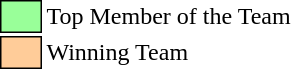<table class="toccolours" style="font-size: 100%; white-space: nowrap;">
<tr>
<td style="background:#99FF99; border: 1px solid black;">      </td>
<td>Top Member of the Team</td>
</tr>
<tr>
<td style="background:#FFCC99; border: 1px solid black;">      </td>
<td>Winning Team</td>
</tr>
</table>
